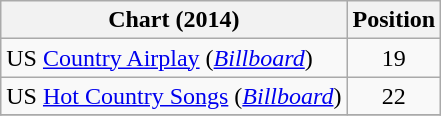<table class="wikitable sortable">
<tr>
<th scope="col">Chart (2014)</th>
<th scope="col">Position</th>
</tr>
<tr>
<td>US <a href='#'>Country Airplay</a> (<em><a href='#'>Billboard</a></em>)</td>
<td align="center">19</td>
</tr>
<tr>
<td>US <a href='#'>Hot Country Songs</a> (<em><a href='#'>Billboard</a></em>)</td>
<td align="center">22</td>
</tr>
<tr>
</tr>
</table>
